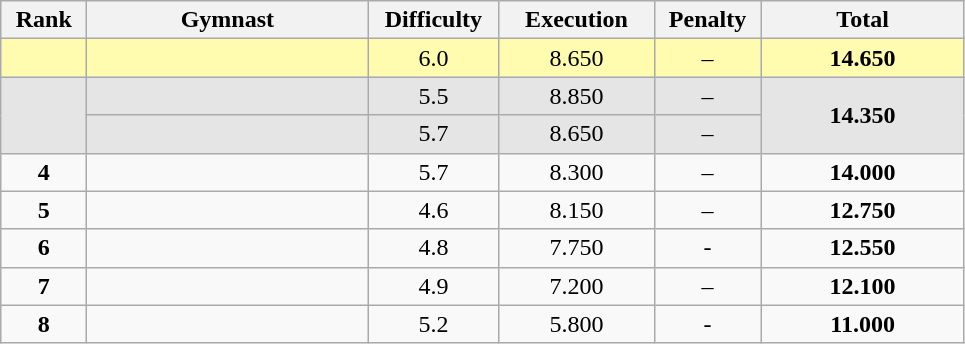<table class="wikitable sortable" style="text-align:center">
<tr>
<th scope="col" style="width:50px;">Rank</th>
<th scope="col" style="width:180px;">Gymnast</th>
<th scope="col" style="width:5em">Difficulty</th>
<th style="width:6em">Execution</th>
<th style="width:4em">Penalty</th>
<th style="width:8em">Total</th>
</tr>
<tr style="background:#fffcaf;">
<td></td>
<td align=left></td>
<td>6.0</td>
<td>8.650</td>
<td>–</td>
<td><strong>14.650</strong></td>
</tr>
<tr style="background:#e5e5e5;">
<td rowspan="2"></td>
<td align=left></td>
<td>5.5</td>
<td>8.850</td>
<td>–</td>
<td rowspan="2"><strong>14.350</strong></td>
</tr>
<tr style="background:#e5e5e5;">
<td align=left></td>
<td>5.7</td>
<td>8.650</td>
<td>–</td>
</tr>
<tr>
<td><strong>4</strong></td>
<td align=left></td>
<td>5.7</td>
<td>8.300</td>
<td>–</td>
<td><strong>14.000</strong></td>
</tr>
<tr>
<td><strong>5</strong></td>
<td align=left></td>
<td>4.6</td>
<td>8.150</td>
<td>–</td>
<td><strong>12.750</strong></td>
</tr>
<tr>
<td><strong>6</strong></td>
<td align=left></td>
<td>4.8</td>
<td>7.750</td>
<td>-</td>
<td><strong>12.550</strong></td>
</tr>
<tr>
<td><strong>7</strong></td>
<td align=left></td>
<td>4.9</td>
<td>7.200</td>
<td>–</td>
<td><strong>12.100</strong></td>
</tr>
<tr>
<td><strong>8</strong></td>
<td align=left></td>
<td>5.2</td>
<td>5.800</td>
<td>-</td>
<td><strong>11.000</strong></td>
</tr>
</table>
